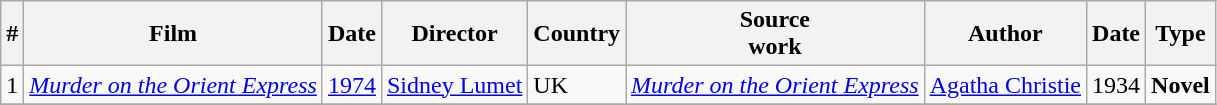<table class="wikitable">
<tr>
<th>#</th>
<th>Film</th>
<th>Date</th>
<th>Director</th>
<th>Country</th>
<th>Source<br>work</th>
<th>Author</th>
<th>Date</th>
<th>Type</th>
</tr>
<tr>
<td>1</td>
<td><em><a href='#'>Murder on the Orient Express</a></em></td>
<td><a href='#'>1974</a></td>
<td><a href='#'>Sidney Lumet</a></td>
<td>UK</td>
<td><em><a href='#'>Murder on the Orient Express</a></em></td>
<td><a href='#'>Agatha Christie</a></td>
<td>1934</td>
<td><strong>Novel</strong></td>
</tr>
<tr>
</tr>
</table>
